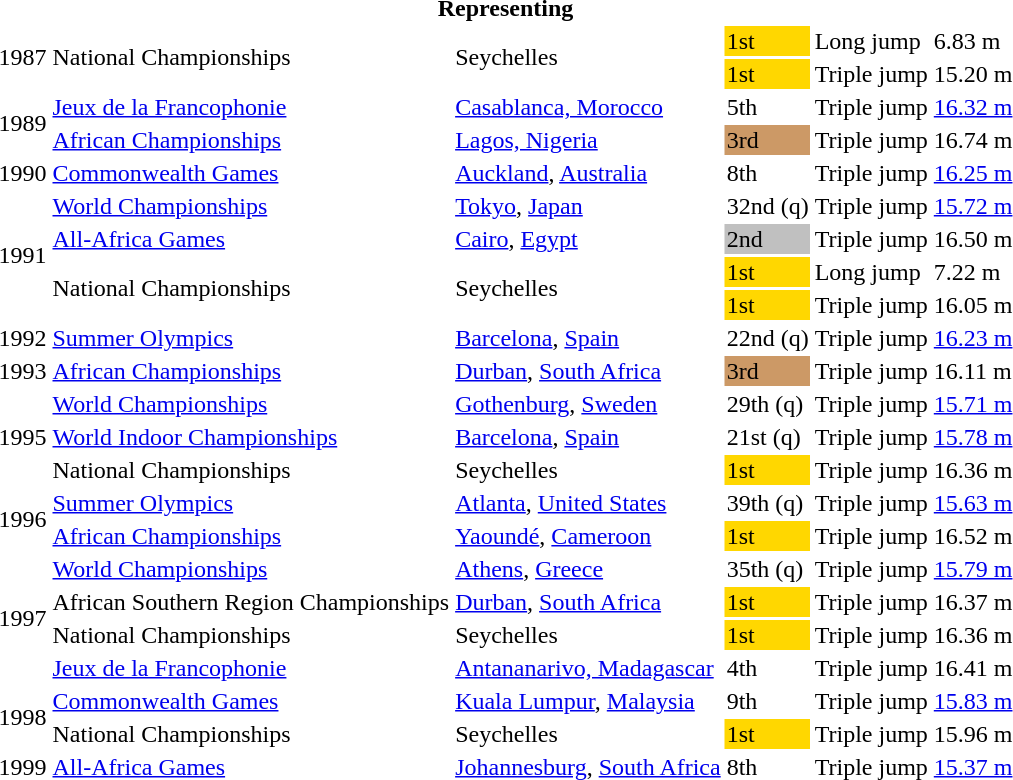<table>
<tr>
<th colspan="6">Representing </th>
</tr>
<tr>
<td rowspan=2>1987</td>
<td rowspan=2>National Championships</td>
<td rowspan=2>Seychelles</td>
<td bgcolor=gold>1st</td>
<td>Long jump</td>
<td>6.83 m</td>
</tr>
<tr>
<td bgcolor=gold>1st</td>
<td>Triple jump</td>
<td>15.20 m</td>
</tr>
<tr>
<td rowspan=2>1989</td>
<td><a href='#'>Jeux de la Francophonie</a></td>
<td><a href='#'>Casablanca, Morocco</a></td>
<td>5th</td>
<td>Triple jump</td>
<td><a href='#'>16.32 m</a></td>
</tr>
<tr>
<td><a href='#'>African Championships</a></td>
<td><a href='#'>Lagos, Nigeria</a></td>
<td bgcolor=cc9966>3rd</td>
<td>Triple jump</td>
<td>16.74 m</td>
</tr>
<tr>
<td>1990</td>
<td><a href='#'>Commonwealth Games</a></td>
<td><a href='#'>Auckland</a>, <a href='#'>Australia</a></td>
<td>8th</td>
<td>Triple jump</td>
<td><a href='#'>16.25 m</a></td>
</tr>
<tr>
<td rowspan=4>1991</td>
<td><a href='#'>World Championships</a></td>
<td><a href='#'>Tokyo</a>, <a href='#'>Japan</a></td>
<td>32nd (q)</td>
<td>Triple jump</td>
<td><a href='#'>15.72 m</a></td>
</tr>
<tr>
<td><a href='#'>All-Africa Games</a></td>
<td><a href='#'>Cairo</a>, <a href='#'>Egypt</a></td>
<td bgcolor=silver>2nd</td>
<td>Triple jump</td>
<td>16.50 m</td>
</tr>
<tr>
<td rowspan=2>National Championships</td>
<td rowspan=2>Seychelles</td>
<td bgcolor=gold>1st</td>
<td>Long jump</td>
<td>7.22 m</td>
</tr>
<tr>
<td bgcolor=gold>1st</td>
<td>Triple jump</td>
<td>16.05 m</td>
</tr>
<tr>
<td>1992</td>
<td><a href='#'>Summer Olympics</a></td>
<td><a href='#'>Barcelona</a>, <a href='#'>Spain</a></td>
<td>22nd (q)</td>
<td>Triple jump</td>
<td><a href='#'>16.23 m</a></td>
</tr>
<tr>
<td>1993</td>
<td><a href='#'>African Championships</a></td>
<td><a href='#'>Durban</a>, <a href='#'>South Africa</a></td>
<td bgcolor=cc9966>3rd</td>
<td>Triple jump</td>
<td>16.11 m</td>
</tr>
<tr>
<td rowspan=3>1995</td>
<td><a href='#'>World Championships</a></td>
<td><a href='#'>Gothenburg</a>, <a href='#'>Sweden</a></td>
<td>29th (q)</td>
<td>Triple jump</td>
<td><a href='#'>15.71 m</a></td>
</tr>
<tr>
<td><a href='#'>World Indoor Championships</a></td>
<td><a href='#'>Barcelona</a>, <a href='#'>Spain</a></td>
<td>21st (q)</td>
<td>Triple jump</td>
<td><a href='#'>15.78 m</a></td>
</tr>
<tr>
<td>National Championships</td>
<td>Seychelles</td>
<td bgcolor=gold>1st</td>
<td>Triple jump</td>
<td>16.36 m</td>
</tr>
<tr>
<td rowspan=2>1996</td>
<td><a href='#'>Summer Olympics</a></td>
<td><a href='#'>Atlanta</a>, <a href='#'>United States</a></td>
<td>39th (q)</td>
<td>Triple jump</td>
<td><a href='#'>15.63 m</a></td>
</tr>
<tr>
<td><a href='#'>African Championships</a></td>
<td><a href='#'>Yaoundé</a>, <a href='#'>Cameroon</a></td>
<td bgcolor=gold>1st</td>
<td>Triple jump</td>
<td>16.52 m</td>
</tr>
<tr>
<td rowspan=4>1997</td>
<td><a href='#'>World Championships</a></td>
<td><a href='#'>Athens</a>, <a href='#'>Greece</a></td>
<td>35th (q)</td>
<td>Triple jump</td>
<td><a href='#'>15.79 m</a></td>
</tr>
<tr>
<td>African Southern Region Championships</td>
<td><a href='#'>Durban</a>, <a href='#'>South Africa</a></td>
<td bgcolor=gold>1st</td>
<td>Triple jump</td>
<td>16.37 m</td>
</tr>
<tr>
<td>National Championships</td>
<td>Seychelles</td>
<td bgcolor=gold>1st</td>
<td>Triple jump</td>
<td>16.36 m</td>
</tr>
<tr>
<td><a href='#'>Jeux de la Francophonie</a></td>
<td><a href='#'>Antananarivo, Madagascar</a></td>
<td>4th</td>
<td>Triple jump</td>
<td>16.41 m</td>
</tr>
<tr>
<td rowspan=2>1998</td>
<td><a href='#'>Commonwealth Games</a></td>
<td><a href='#'>Kuala Lumpur</a>, <a href='#'>Malaysia</a></td>
<td>9th</td>
<td>Triple jump</td>
<td><a href='#'>15.83 m</a></td>
</tr>
<tr>
<td>National Championships</td>
<td>Seychelles</td>
<td bgcolor=gold>1st</td>
<td>Triple jump</td>
<td>15.96 m</td>
</tr>
<tr>
<td>1999</td>
<td><a href='#'>All-Africa Games</a></td>
<td><a href='#'>Johannesburg</a>, <a href='#'>South Africa</a></td>
<td>8th</td>
<td>Triple jump</td>
<td><a href='#'>15.37 m</a></td>
</tr>
</table>
